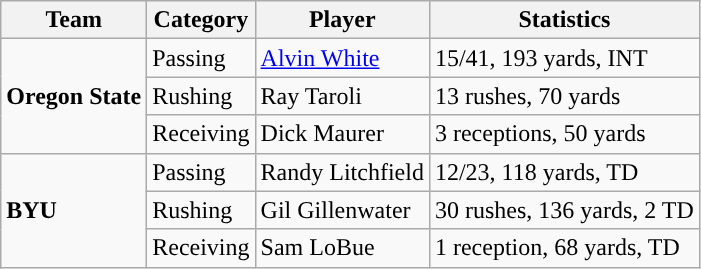<table class="wikitable" style="float: left;">
<tr>
<th>Team</th>
<th>Category</th>
<th>Player</th>
<th>Statistics</th>
</tr>
<tr>
<td rowspan=3><strong>Oregon State</strong></td>
<td>Passing</td>
<td><a href='#'>Alvin White</a></td>
<td>15/41, 193 yards, INT</td>
</tr>
<tr>
<td>Rushing</td>
<td>Ray Taroli</td>
<td>13 rushes, 70 yards</td>
</tr>
<tr>
<td>Receiving</td>
<td>Dick Maurer</td>
<td>3 receptions, 50 yards</td>
</tr>
<tr>
<td rowspan=3><strong>BYU</strong></td>
<td>Passing</td>
<td>Randy Litchfield</td>
<td>12/23, 118 yards, TD</td>
</tr>
<tr>
<td>Rushing</td>
<td>Gil Gillenwater</td>
<td>30 rushes, 136 yards, 2 TD</td>
</tr>
<tr>
<td>Receiving</td>
<td>Sam LoBue</td>
<td>1 reception, 68 yards, TD</td>
</tr>
</table>
